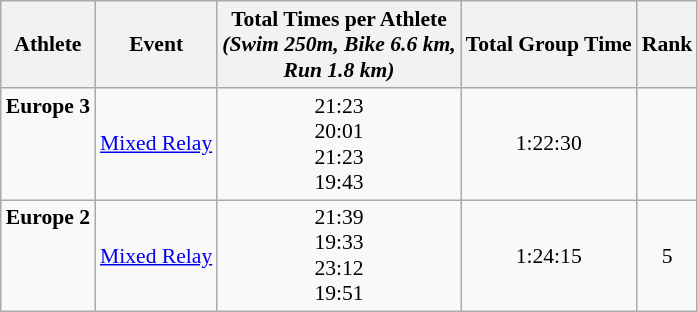<table class="wikitable" style="font-size:90%;">
<tr>
<th>Athlete</th>
<th>Event</th>
<th>Total Times per Athlete <br> <em>(Swim 250m, Bike 6.6 km, <br> Run 1.8 km)</em></th>
<th>Total Group Time</th>
<th>Rank</th>
</tr>
<tr align=center>
<td align=left><strong>Europe 3</strong><br><br><br><br></td>
<td align=left><a href='#'>Mixed Relay</a></td>
<td>21:23<br>20:01<br>21:23<br>19:43</td>
<td>1:22:30</td>
<td></td>
</tr>
<tr align=center>
<td align=left><strong>Europe 2</strong><br><br><br><br></td>
<td align=left><a href='#'>Mixed Relay</a></td>
<td>21:39<br>19:33<br>23:12<br>19:51</td>
<td>1:24:15</td>
<td>5</td>
</tr>
</table>
